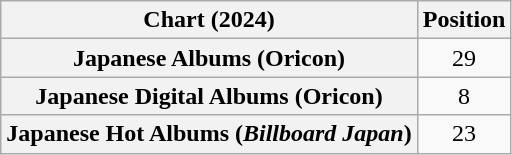<table class="wikitable sortable plainrowheaders" style="text-align:center">
<tr>
<th scope="col">Chart (2024)</th>
<th scope="col">Position</th>
</tr>
<tr>
<th scope="row">Japanese Albums (Oricon)</th>
<td>29</td>
</tr>
<tr>
<th scope="row">Japanese Digital Albums (Oricon)</th>
<td>8</td>
</tr>
<tr>
<th scope="row">Japanese Hot Albums (<em>Billboard Japan</em>)</th>
<td>23</td>
</tr>
</table>
